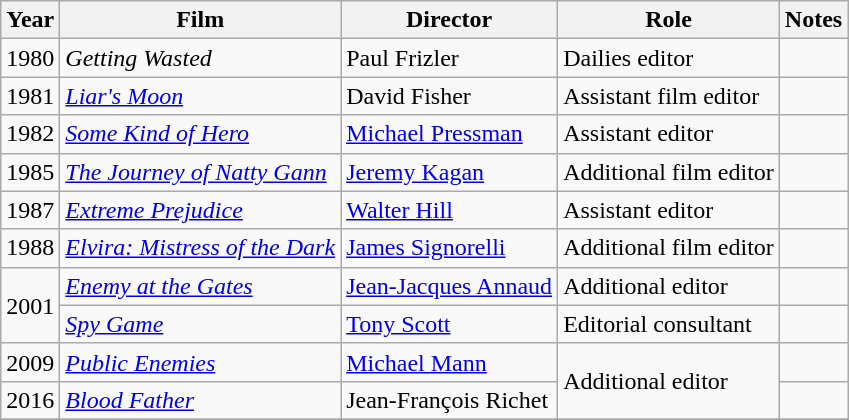<table class="wikitable">
<tr>
<th>Year</th>
<th>Film</th>
<th>Director</th>
<th>Role</th>
<th>Notes</th>
</tr>
<tr>
<td>1980</td>
<td><em>Getting Wasted</em></td>
<td>Paul Frizler</td>
<td>Dailies editor</td>
<td></td>
</tr>
<tr>
<td>1981</td>
<td><em><a href='#'>Liar's Moon</a></em></td>
<td>David Fisher</td>
<td>Assistant film editor</td>
<td></td>
</tr>
<tr>
<td>1982</td>
<td><em><a href='#'>Some Kind of Hero</a></em></td>
<td><a href='#'>Michael Pressman</a></td>
<td>Assistant editor</td>
<td></td>
</tr>
<tr>
<td>1985</td>
<td><em><a href='#'>The Journey of Natty Gann</a></em></td>
<td><a href='#'>Jeremy Kagan</a></td>
<td>Additional film editor</td>
<td></td>
</tr>
<tr>
<td>1987</td>
<td><em><a href='#'>Extreme Prejudice</a></em></td>
<td><a href='#'>Walter Hill</a></td>
<td>Assistant editor</td>
<td></td>
</tr>
<tr>
<td>1988</td>
<td><em><a href='#'>Elvira: Mistress of the Dark</a></em></td>
<td><a href='#'>James Signorelli</a></td>
<td>Additional film editor</td>
<td></td>
</tr>
<tr>
<td rowspan=2>2001</td>
<td><em><a href='#'>Enemy at the Gates</a></em></td>
<td><a href='#'>Jean-Jacques Annaud</a></td>
<td>Additional editor</td>
<td></td>
</tr>
<tr>
<td><em><a href='#'>Spy Game</a></em></td>
<td><a href='#'>Tony Scott</a></td>
<td>Editorial consultant</td>
<td></td>
</tr>
<tr>
<td>2009</td>
<td><em><a href='#'>Public Enemies</a></em></td>
<td><a href='#'>Michael Mann</a></td>
<td rowspan=2>Additional editor</td>
<td></td>
</tr>
<tr>
<td>2016</td>
<td><em><a href='#'>Blood Father</a></em></td>
<td>Jean-François Richet</td>
<td><small></small></td>
</tr>
<tr>
</tr>
</table>
